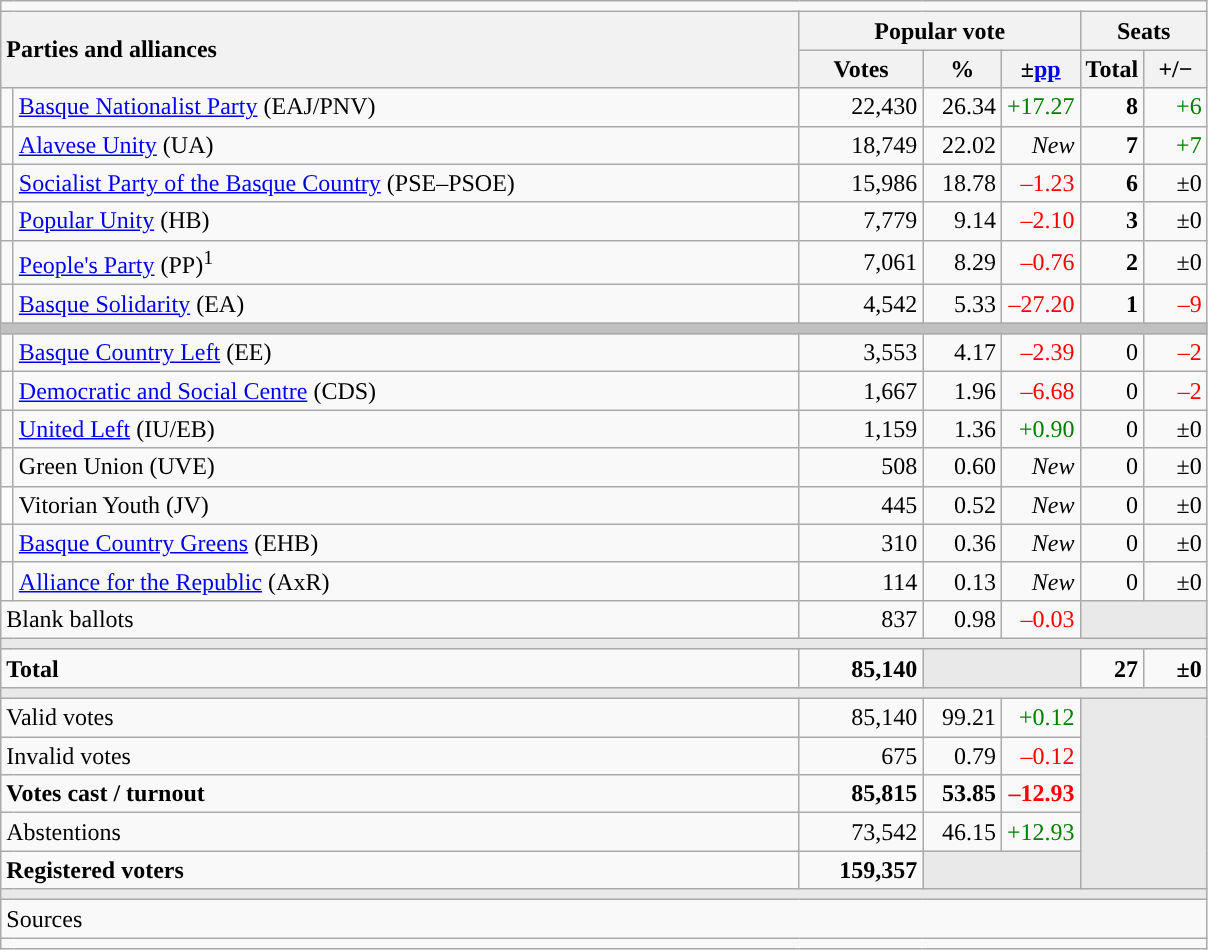<table class="wikitable" style="text-align:right;">
<tr>
<td colspan="7"></td>
</tr>
<tr>
<th style="text-align:left;" rowspan="2" colspan="2" width="525">Parties and alliances</th>
<th colspan="3">Popular vote</th>
<th colspan="2">Seats</th>
</tr>
<tr>
<th width="75">Votes</th>
<th width="45">%</th>
<th width="45">±<a href='#'>pp</a></th>
<th width="35">Total</th>
<th width="35">+/−</th>
</tr>
<tr>
<td width="1" style="color:inherit;background:"></td>
<td align="left"><a href='#'>Basque Nationalist Party</a> (EAJ/PNV)</td>
<td>22,430</td>
<td>26.34</td>
<td style="color:green;">+17.27</td>
<td><strong>8</strong></td>
<td style="color:green;">+6</td>
</tr>
<tr>
<td style="color:inherit;background:"></td>
<td align="left"><a href='#'>Alavese Unity</a> (UA)</td>
<td>18,749</td>
<td>22.02</td>
<td><em>New</em></td>
<td><strong>7</strong></td>
<td style="color:green;">+7</td>
</tr>
<tr>
<td style="color:inherit;background:"></td>
<td align="left"><a href='#'>Socialist Party of the Basque Country</a> (PSE–PSOE)</td>
<td>15,986</td>
<td>18.78</td>
<td style="color:red;">–1.23</td>
<td><strong>6</strong></td>
<td>±0</td>
</tr>
<tr>
<td style="color:inherit;background:"></td>
<td align="left"><a href='#'>Popular Unity</a> (HB)</td>
<td>7,779</td>
<td>9.14</td>
<td style="color:red;">–2.10</td>
<td><strong>3</strong></td>
<td>±0</td>
</tr>
<tr>
<td style="color:inherit;background:"></td>
<td align="left"><a href='#'>People's Party</a> (PP)<sup>1</sup></td>
<td>7,061</td>
<td>8.29</td>
<td style="color:red;">–0.76</td>
<td><strong>2</strong></td>
<td>±0</td>
</tr>
<tr>
<td style="color:inherit;background:"></td>
<td align="left"><a href='#'>Basque Solidarity</a> (EA)</td>
<td>4,542</td>
<td>5.33</td>
<td style="color:red;">–27.20</td>
<td><strong>1</strong></td>
<td style="color:red;">–9</td>
</tr>
<tr>
<td colspan="7" bgcolor="#C0C0C0"></td>
</tr>
<tr>
<td style="color:inherit;background:"></td>
<td align="left"><a href='#'>Basque Country Left</a> (EE)</td>
<td>3,553</td>
<td>4.17</td>
<td style="color:red;">–2.39</td>
<td>0</td>
<td style="color:red;">–2</td>
</tr>
<tr>
<td style="color:inherit;background:"></td>
<td align="left"><a href='#'>Democratic and Social Centre</a> (CDS)</td>
<td>1,667</td>
<td>1.96</td>
<td style="color:red;">–6.68</td>
<td>0</td>
<td style="color:red;">–2</td>
</tr>
<tr>
<td style="color:inherit;background:"></td>
<td align="left"><a href='#'>United Left</a> (IU/EB)</td>
<td>1,159</td>
<td>1.36</td>
<td style="color:green;">+0.90</td>
<td>0</td>
<td>±0</td>
</tr>
<tr>
<td style="color:inherit;background:"></td>
<td align="left">Green Union (UVE)</td>
<td>508</td>
<td>0.60</td>
<td><em>New</em></td>
<td>0</td>
<td>±0</td>
</tr>
<tr>
<td bgcolor="white"></td>
<td align="left">Vitorian Youth (JV)</td>
<td>445</td>
<td>0.52</td>
<td><em>New</em></td>
<td>0</td>
<td>±0</td>
</tr>
<tr>
<td style="color:inherit;background:"></td>
<td align="left"><a href='#'>Basque Country Greens</a> (EHB)</td>
<td>310</td>
<td>0.36</td>
<td><em>New</em></td>
<td>0</td>
<td>±0</td>
</tr>
<tr>
<td style="color:inherit;background:"></td>
<td align="left"><a href='#'>Alliance for the Republic</a> (AxR)</td>
<td>114</td>
<td>0.13</td>
<td><em>New</em></td>
<td>0</td>
<td>±0</td>
</tr>
<tr>
<td align="left" colspan="2">Blank ballots</td>
<td>837</td>
<td>0.98</td>
<td style="color:red;">–0.03</td>
<td bgcolor="#E9E9E9" colspan="2"></td>
</tr>
<tr>
<td colspan="7" bgcolor="#E9E9E9"></td>
</tr>
<tr style="font-weight:bold;">
<td align="left" colspan="2">Total</td>
<td>85,140</td>
<td bgcolor="#E9E9E9" colspan="2"></td>
<td>27</td>
<td>±0</td>
</tr>
<tr>
<td colspan="7" bgcolor="#E9E9E9"></td>
</tr>
<tr>
<td align="left" colspan="2">Valid votes</td>
<td>85,140</td>
<td>99.21</td>
<td style="color:green;">+0.12</td>
<td bgcolor="#E9E9E9" colspan="2" rowspan="5"></td>
</tr>
<tr>
<td align="left" colspan="2">Invalid votes</td>
<td>675</td>
<td>0.79</td>
<td style="color:red;">–0.12</td>
</tr>
<tr style="font-weight:bold;">
<td align="left" colspan="2">Votes cast / turnout</td>
<td>85,815</td>
<td>53.85</td>
<td style="color:red;">–12.93</td>
</tr>
<tr>
<td align="left" colspan="2">Abstentions</td>
<td>73,542</td>
<td>46.15</td>
<td style="color:green;">+12.93</td>
</tr>
<tr style="font-weight:bold;">
<td align="left" colspan="2">Registered voters</td>
<td>159,357</td>
<td bgcolor="#E9E9E9" colspan="2"></td>
</tr>
<tr>
<td colspan="7" bgcolor="#E9E9E9"></td>
</tr>
<tr>
<td align="left" colspan="7">Sources</td>
</tr>
<tr>
<td colspan="7" style="text-align:left; max-width:790px;"></td>
</tr>
</table>
